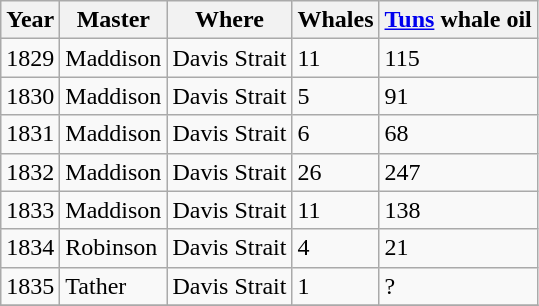<table class="sortable wikitable">
<tr>
<th>Year</th>
<th>Master</th>
<th>Where</th>
<th>Whales</th>
<th><a href='#'>Tuns</a> whale oil</th>
</tr>
<tr>
<td>1829</td>
<td>Maddison</td>
<td>Davis Strait</td>
<td>11</td>
<td>115</td>
</tr>
<tr>
<td>1830</td>
<td>Maddison</td>
<td>Davis Strait</td>
<td>5</td>
<td>91</td>
</tr>
<tr>
<td>1831</td>
<td>Maddison</td>
<td>Davis Strait</td>
<td>6</td>
<td>68</td>
</tr>
<tr>
<td>1832</td>
<td>Maddison</td>
<td>Davis Strait</td>
<td>26</td>
<td>247</td>
</tr>
<tr>
<td>1833</td>
<td>Maddison</td>
<td>Davis Strait</td>
<td>11</td>
<td>138</td>
</tr>
<tr>
<td>1834</td>
<td>Robinson</td>
<td>Davis Strait</td>
<td>4</td>
<td>21</td>
</tr>
<tr>
<td>1835</td>
<td>Tather</td>
<td>Davis Strait</td>
<td>1</td>
<td>?</td>
</tr>
<tr>
</tr>
</table>
